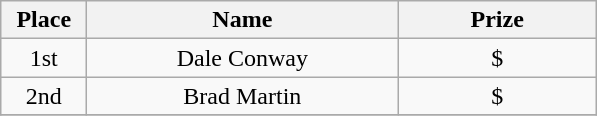<table class="wikitable">
<tr>
<th width="50">Place</th>
<th width="200">Name</th>
<th width="125">Prize</th>
</tr>
<tr>
<td align = "center">1st</td>
<td align = "center">Dale Conway</td>
<td align = "center">$</td>
</tr>
<tr>
<td align = "center">2nd</td>
<td align = "center">Brad Martin</td>
<td align = "center">$</td>
</tr>
<tr>
</tr>
</table>
